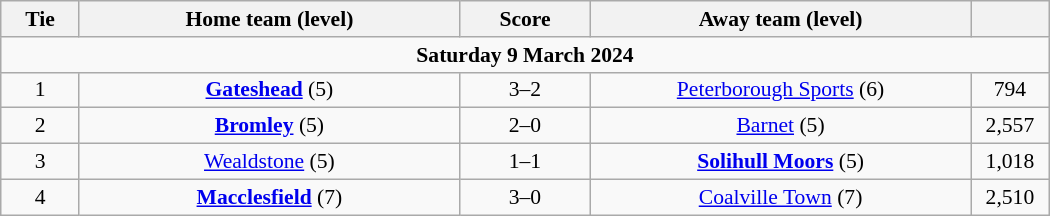<table class="wikitable" style="width:700px;text-align:center;font-size:90%">
<tr>
<th scope="col" style="width: 7.50%">Tie</th>
<th scope="col" style="width:36.25%">Home team (level)</th>
<th scope="col" style="width:12.50%">Score</th>
<th scope="col" style="width:36.25%">Away team (level)</th>
<th scope="col" style="width: 7.50%"></th>
</tr>
<tr>
<td colspan="5"><strong>Saturday 9 March 2024</strong></td>
</tr>
<tr>
<td>1</td>
<td><strong><a href='#'>Gateshead</a></strong> (5)</td>
<td>3–2</td>
<td><a href='#'>Peterborough Sports</a> (6)</td>
<td>794</td>
</tr>
<tr>
<td>2</td>
<td><strong><a href='#'>Bromley</a></strong> (5)</td>
<td>2–0</td>
<td><a href='#'>Barnet</a> (5)</td>
<td>2,557</td>
</tr>
<tr>
<td>3</td>
<td><a href='#'>Wealdstone</a> (5)</td>
<td>1–1 </td>
<td><strong><a href='#'>Solihull Moors</a></strong> (5)</td>
<td>1,018</td>
</tr>
<tr>
<td>4</td>
<td><strong><a href='#'>Macclesfield</a></strong> (7)</td>
<td>3–0</td>
<td><a href='#'>Coalville Town</a> (7)</td>
<td>2,510</td>
</tr>
</table>
